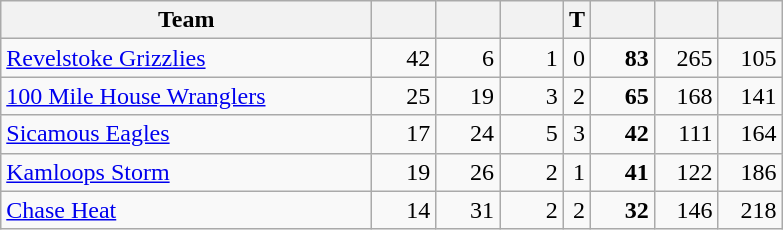<table class="wikitable sortable" style="text-align: right">
<tr>
<th style="width:15em">Team</th>
<th style="width:2.2em"></th>
<th style="width:2.2em"></th>
<th style="width:2.2em"></th>
<th>T</th>
<th style="width:2.2em"></th>
<th style="width:2.2em"></th>
<th style="width:2.2em"></th>
</tr>
<tr>
<td align="left"><a href='#'>Revelstoke Grizzlies</a></td>
<td>42</td>
<td>6</td>
<td>1</td>
<td>0</td>
<td><strong>83</strong></td>
<td>265</td>
<td>105</td>
</tr>
<tr>
<td align="left"><a href='#'>100 Mile House Wranglers</a></td>
<td>25</td>
<td>19</td>
<td>3</td>
<td>2</td>
<td><strong>65</strong></td>
<td>168</td>
<td>141</td>
</tr>
<tr>
<td align="left"><a href='#'>Sicamous Eagles</a></td>
<td>17</td>
<td>24</td>
<td>5</td>
<td>3</td>
<td><strong>42</strong></td>
<td>111</td>
<td>164</td>
</tr>
<tr>
<td align="left"><a href='#'>Kamloops Storm</a></td>
<td>19</td>
<td>26</td>
<td>2</td>
<td>1</td>
<td><strong>41</strong></td>
<td>122</td>
<td>186</td>
</tr>
<tr>
<td align="left"><a href='#'>Chase Heat</a></td>
<td>14</td>
<td>31</td>
<td>2</td>
<td>2</td>
<td><strong>32</strong></td>
<td>146</td>
<td>218</td>
</tr>
</table>
